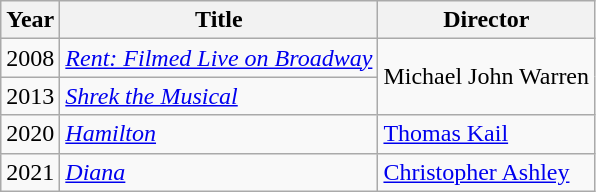<table class="wikitable">
<tr>
<th>Year</th>
<th>Title</th>
<th>Director</th>
</tr>
<tr>
<td>2008</td>
<td><em><a href='#'>Rent: Filmed Live on Broadway</a></em></td>
<td rowspan=2>Michael John Warren</td>
</tr>
<tr>
<td>2013</td>
<td><em><a href='#'>Shrek the Musical</a></em></td>
</tr>
<tr>
<td>2020</td>
<td><em><a href='#'>Hamilton</a></em></td>
<td><a href='#'>Thomas Kail</a></td>
</tr>
<tr>
<td>2021</td>
<td><em><a href='#'>Diana</a></em></td>
<td><a href='#'>Christopher Ashley</a></td>
</tr>
</table>
